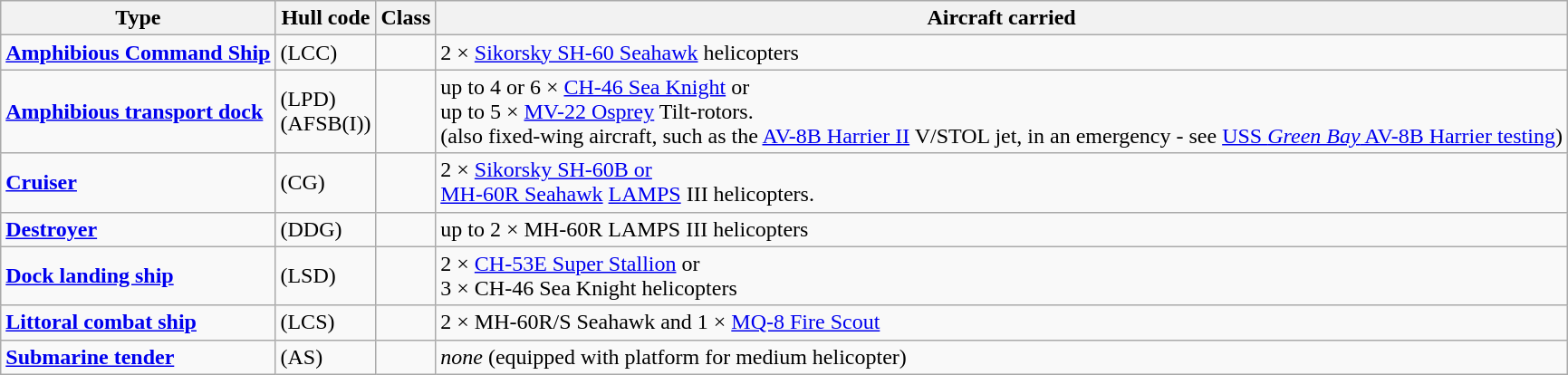<table class="wikitable">
<tr>
<th>Type</th>
<th>Hull code</th>
<th>Class</th>
<th>Aircraft carried</th>
</tr>
<tr>
<td><strong><a href='#'>Amphibious Command Ship</a></strong></td>
<td>(LCC)</td>
<td></td>
<td>2 × <a href='#'>Sikorsky SH-60 Seahawk</a> helicopters</td>
</tr>
<tr>
<td><strong><a href='#'>Amphibious transport dock</a></strong></td>
<td>(LPD)<br>(AFSB(I))</td>
<td><br></td>
<td>up to 4 or 6 × <a href='#'>CH-46 Sea Knight</a> or<br>up to 5 × <a href='#'>MV-22 Osprey</a> Tilt-rotors.<br>(also fixed-wing aircraft, such as the <a href='#'>AV-8B Harrier II</a> V/STOL jet, in an emergency - see <a href='#'>USS <em>Green Bay</em> AV-8B Harrier testing</a>)</td>
</tr>
<tr>
<td><strong><a href='#'>Cruiser</a></strong></td>
<td>(CG)</td>
<td></td>
<td>2 × <a href='#'>Sikorsky SH-60B or<br>MH-60R Seahawk</a> <a href='#'>LAMPS</a> III helicopters.</td>
</tr>
<tr>
<td><strong><a href='#'>Destroyer</a></strong></td>
<td>(DDG)</td>
<td></td>
<td>up to 2 × MH-60R LAMPS III helicopters</td>
</tr>
<tr>
<td><strong><a href='#'>Dock landing ship</a></strong></td>
<td>(LSD)</td>
<td><br></td>
<td>2 × <a href='#'>CH-53E Super Stallion</a> or<br>3 × CH-46 Sea Knight helicopters</td>
</tr>
<tr>
<td><strong><a href='#'>Littoral combat ship</a></strong></td>
<td>(LCS)</td>
<td><br></td>
<td>2 × MH-60R/S Seahawk and 1 × <a href='#'>MQ-8 Fire Scout</a></td>
</tr>
<tr>
<td><strong><a href='#'>Submarine tender</a></strong></td>
<td>(AS)</td>
<td></td>
<td><em>none</em> (equipped with platform for medium helicopter)</td>
</tr>
</table>
